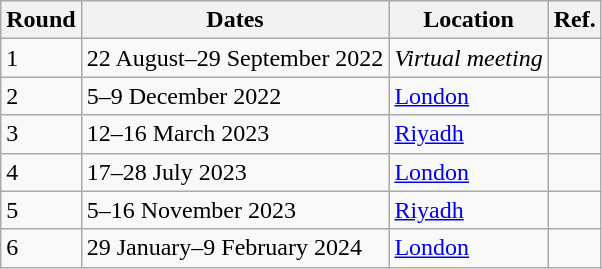<table class="wikitable sortable">
<tr>
<th>Round</th>
<th>Dates</th>
<th>Location</th>
<th>Ref.</th>
</tr>
<tr>
<td>1</td>
<td>22 August–29 September 2022</td>
<td><em>Virtual meeting</em></td>
<td></td>
</tr>
<tr>
<td>2</td>
<td>5–9 December 2022</td>
<td><a href='#'>London</a></td>
<td></td>
</tr>
<tr>
<td>3</td>
<td>12–16 March 2023</td>
<td><a href='#'>Riyadh</a></td>
<td></td>
</tr>
<tr>
<td>4</td>
<td>17–28 July 2023</td>
<td><a href='#'>London</a></td>
<td></td>
</tr>
<tr>
<td>5</td>
<td>5–16 November 2023</td>
<td><a href='#'>Riyadh</a></td>
<td></td>
</tr>
<tr>
<td>6</td>
<td>29 January–9 February 2024</td>
<td><a href='#'>London</a></td>
<td></td>
</tr>
</table>
